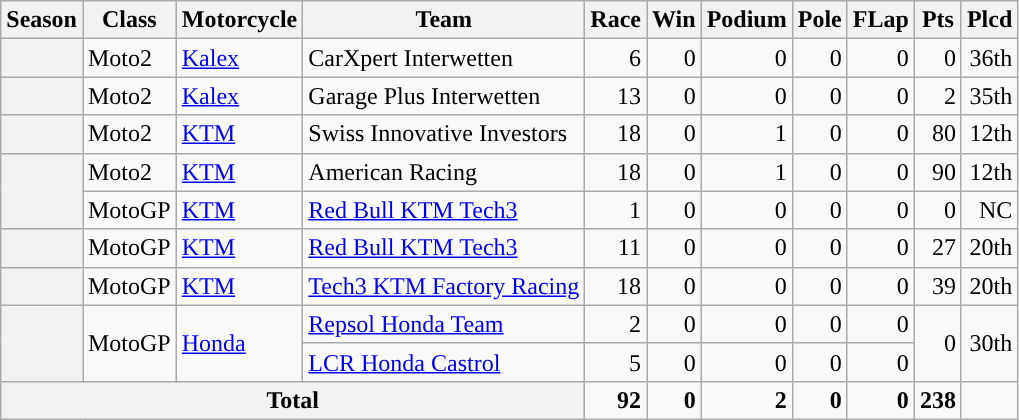<table class="wikitable" style=text-align:right;">
<tr>
<th>Season</th>
<th>Class</th>
<th>Motorcycle</th>
<th>Team</th>
<th>Race</th>
<th>Win</th>
<th>Podium</th>
<th>Pole</th>
<th>FLap</th>
<th>Pts</th>
<th>Plcd</th>
</tr>
<tr>
<th></th>
<td style="text-align:left;">Moto2</td>
<td style="text-align:left;"><a href='#'>Kalex</a></td>
<td style="text-align:left;">CarXpert Interwetten</td>
<td>6</td>
<td>0</td>
<td>0</td>
<td>0</td>
<td>0</td>
<td>0</td>
<td>36th</td>
</tr>
<tr>
<th></th>
<td style="text-align:left;">Moto2</td>
<td style="text-align:left;"><a href='#'>Kalex</a></td>
<td style="text-align:left;">Garage Plus Interwetten</td>
<td>13</td>
<td>0</td>
<td>0</td>
<td>0</td>
<td>0</td>
<td>2</td>
<td>35th</td>
</tr>
<tr>
<th></th>
<td style="text-align:left;">Moto2</td>
<td style="text-align:left;"><a href='#'>KTM</a></td>
<td style="text-align:left;">Swiss Innovative Investors</td>
<td>18</td>
<td>0</td>
<td>1</td>
<td>0</td>
<td>0</td>
<td>80</td>
<td>12th</td>
</tr>
<tr>
<th rowspan="2"></th>
<td style="text-align:left;">Moto2</td>
<td style="text-align:left;"><a href='#'>KTM</a></td>
<td style="text-align:left;">American Racing</td>
<td>18</td>
<td>0</td>
<td>1</td>
<td>0</td>
<td>0</td>
<td>90</td>
<td>12th</td>
</tr>
<tr>
<td style="text-align:left;">MotoGP</td>
<td style="text-align:left;"><a href='#'>KTM</a></td>
<td style="text-align:left;"><a href='#'>Red Bull KTM Tech3</a></td>
<td>1</td>
<td>0</td>
<td>0</td>
<td>0</td>
<td>0</td>
<td>0</td>
<td>NC</td>
</tr>
<tr>
<th></th>
<td style="text-align:left;">MotoGP</td>
<td style="text-align:left;"><a href='#'>KTM</a></td>
<td style="text-align:left;"><a href='#'>Red Bull KTM Tech3</a></td>
<td>11</td>
<td>0</td>
<td>0</td>
<td>0</td>
<td>0</td>
<td>27</td>
<td>20th</td>
</tr>
<tr>
<th></th>
<td style="text-align:left;">MotoGP</td>
<td style="text-align:left;"><a href='#'>KTM</a></td>
<td style="text-align:left;"><a href='#'>Tech3 KTM Factory Racing</a></td>
<td>18</td>
<td>0</td>
<td>0</td>
<td>0</td>
<td>0</td>
<td>39</td>
<td>20th</td>
</tr>
<tr>
<th rowspan="2"></th>
<td style="text-align:left;" rowspan="2">MotoGP</td>
<td style="text-align:left;" rowspan="2"><a href='#'>Honda</a></td>
<td style="text-align:left;"><a href='#'>Repsol Honda Team</a></td>
<td>2</td>
<td>0</td>
<td>0</td>
<td>0</td>
<td>0</td>
<td rowspan="2">0</td>
<td rowspan="2">30th</td>
</tr>
<tr>
<td style="text-align:left;"><a href='#'>LCR Honda Castrol</a></td>
<td>5</td>
<td>0</td>
<td>0</td>
<td>0</td>
<td>0</td>
</tr>
<tr>
<th colspan="4">Total</th>
<td><strong>92</strong></td>
<td><strong>0</strong></td>
<td><strong>2</strong></td>
<td><strong>0</strong></td>
<td><strong>0</strong></td>
<td><strong>238</strong></td>
<td></td>
</tr>
</table>
